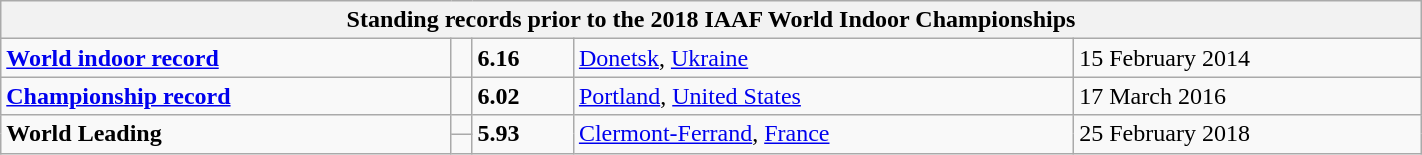<table class="wikitable" width=75%>
<tr>
<th colspan="5">Standing records prior to the 2018 IAAF World Indoor Championships</th>
</tr>
<tr>
<td><strong><a href='#'>World indoor record</a></strong></td>
<td></td>
<td><strong>6.16</strong></td>
<td><a href='#'>Donetsk</a>, <a href='#'>Ukraine</a></td>
<td>15 February 2014</td>
</tr>
<tr>
<td><strong><a href='#'>Championship record</a></strong></td>
<td></td>
<td><strong>6.02</strong></td>
<td><a href='#'>Portland</a>, <a href='#'>United States</a></td>
<td>17 March 2016</td>
</tr>
<tr>
<td rowspan=2><strong>World Leading</strong></td>
<td></td>
<td rowspan=2><strong>5.93</strong></td>
<td rowspan=2><a href='#'>Clermont-Ferrand</a>, <a href='#'>France</a></td>
<td rowspan=2>25 February 2018</td>
</tr>
<tr>
<td></td>
</tr>
</table>
